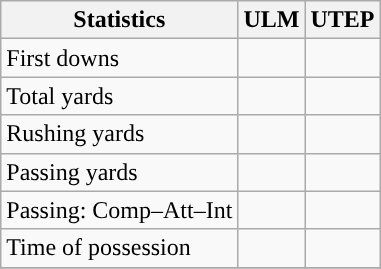<table class="wikitable" style="float: left;">
<tr>
<th>Statistics</th>
<th>ULM</th>
<th>UTEP</th>
</tr>
<tr>
<td>First downs</td>
<td></td>
<td></td>
</tr>
<tr>
<td>Total yards</td>
<td></td>
<td></td>
</tr>
<tr>
<td>Rushing yards</td>
<td></td>
<td></td>
</tr>
<tr>
<td>Passing yards</td>
<td></td>
<td></td>
</tr>
<tr>
<td>Passing: Comp–Att–Int</td>
<td></td>
<td></td>
</tr>
<tr>
<td>Time of possession</td>
<td></td>
<td></td>
</tr>
<tr>
</tr>
</table>
